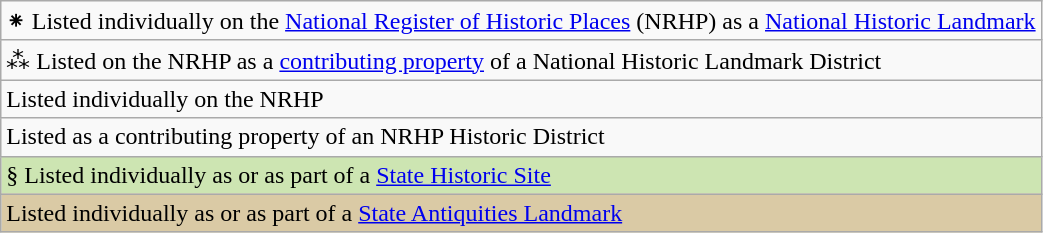<table class="wikitable">
<tr>
<td>⁕ Listed individually on the <a href='#'>National Register of Historic Places</a> (NRHP) as a <a href='#'>National Historic Landmark</a></td>
</tr>
<tr>
<td>⁂ Listed on the NRHP as a <a href='#'>contributing property</a> of a National Historic Landmark District</td>
</tr>
<tr>
<td> Listed individually on the NRHP</td>
</tr>
<tr>
<td> Listed as a contributing property of an NRHP Historic District</td>
</tr>
<tr>
<td style="background: #CDE5B2">§ Listed individually as or as part of a <a href='#'>State Historic Site</a></td>
</tr>
<tr>
<td style="background: #DACAA5"> Listed individually as or as part of a <a href='#'>State Antiquities Landmark</a></td>
</tr>
</table>
